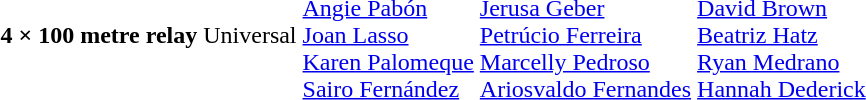<table>
<tr>
<th>4 × 100 metre relay</th>
<td>Universal<br></td>
<td><br><a href='#'>Angie Pabón</a><br><a href='#'>Joan Lasso</a><br><a href='#'>Karen Palomeque</a><br><a href='#'>Sairo Fernández</a></td>
<td><br><a href='#'>Jerusa Geber</a><br><a href='#'>Petrúcio Ferreira</a><br><a href='#'>Marcelly Pedroso</a><br><a href='#'>Ariosvaldo Fernandes</a></td>
<td><br><a href='#'>David Brown</a><br><a href='#'>Beatriz Hatz</a><br><a href='#'>Ryan Medrano</a><br><a href='#'>Hannah Dederick</a></td>
</tr>
</table>
